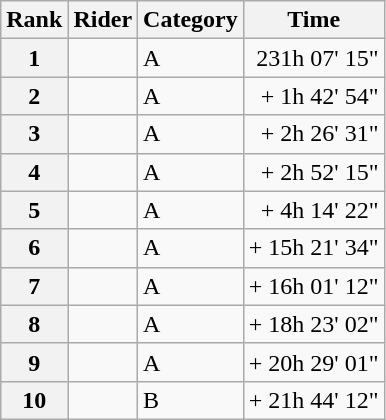<table class="wikitable">
<tr>
<th scope="col">Rank</th>
<th scope="col">Rider</th>
<th scope="col">Category</th>
<th scope="col">Time</th>
</tr>
<tr>
<th scope="col">1</th>
<td></td>
<td>A</td>
<td style="text-align:right;">231h 07' 15"</td>
</tr>
<tr>
<th scope="col">2</th>
<td></td>
<td>A</td>
<td style="text-align:right;">+ 1h 42' 54"</td>
</tr>
<tr>
<th scope="col">3</th>
<td></td>
<td>A</td>
<td style="text-align:right;">+ 2h 26' 31"</td>
</tr>
<tr>
<th scope="col">4</th>
<td></td>
<td>A</td>
<td style="text-align:right;">+ 2h 52' 15"</td>
</tr>
<tr>
<th scope="col">5</th>
<td></td>
<td>A</td>
<td style="text-align:right;">+ 4h 14' 22"</td>
</tr>
<tr>
<th scope="col">6</th>
<td></td>
<td>A</td>
<td style="text-align:right;">+ 15h 21' 34"</td>
</tr>
<tr>
<th scope="col">7</th>
<td></td>
<td>A</td>
<td style="text-align:right;">+ 16h 01' 12"</td>
</tr>
<tr>
<th scope="col">8</th>
<td></td>
<td>A</td>
<td style="text-align:right;">+ 18h 23' 02"</td>
</tr>
<tr>
<th scope="col">9</th>
<td></td>
<td>A</td>
<td style="text-align:right;">+ 20h 29' 01"</td>
</tr>
<tr>
<th scope="col">10</th>
<td></td>
<td>B</td>
<td style="text-align:right;">+ 21h 44' 12"</td>
</tr>
</table>
